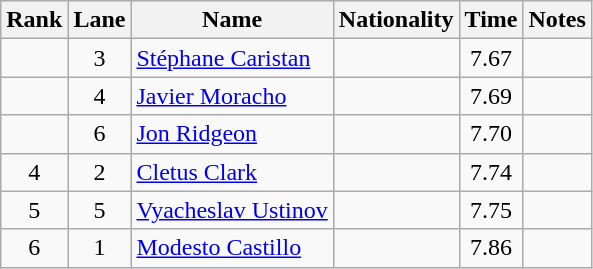<table class="wikitable sortable" style="text-align:center">
<tr>
<th>Rank</th>
<th>Lane</th>
<th>Name</th>
<th>Nationality</th>
<th>Time</th>
<th>Notes</th>
</tr>
<tr>
<td></td>
<td>3</td>
<td align="left"><a href='#'>Stéphane Caristan</a></td>
<td align=left></td>
<td>7.67</td>
<td></td>
</tr>
<tr>
<td></td>
<td>4</td>
<td align="left"><a href='#'>Javier Moracho</a></td>
<td align=left></td>
<td>7.69</td>
<td></td>
</tr>
<tr>
<td></td>
<td>6</td>
<td align="left"><a href='#'>Jon Ridgeon</a></td>
<td align=left></td>
<td>7.70</td>
<td></td>
</tr>
<tr>
<td>4</td>
<td>2</td>
<td align="left"><a href='#'>Cletus Clark</a></td>
<td align=left></td>
<td>7.74</td>
<td></td>
</tr>
<tr>
<td>5</td>
<td>5</td>
<td align="left"><a href='#'>Vyacheslav Ustinov</a></td>
<td align=left></td>
<td>7.75</td>
<td></td>
</tr>
<tr>
<td>6</td>
<td>1</td>
<td align="left"><a href='#'>Modesto Castillo</a></td>
<td align=left></td>
<td>7.86</td>
<td></td>
</tr>
</table>
